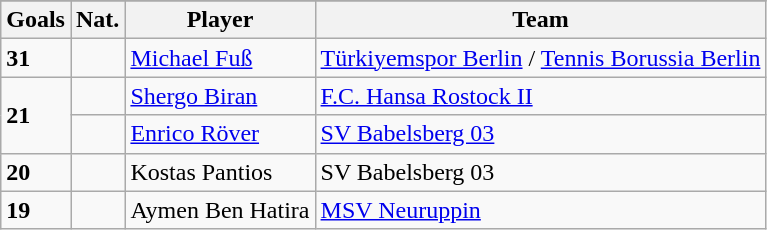<table class="wikitable">
<tr align="center" bgcolor="#dfdfdf">
</tr>
<tr>
<th>Goals</th>
<th>Nat.</th>
<th>Player</th>
<th>Team</th>
</tr>
<tr>
<td><strong>31</strong></td>
<td></td>
<td><a href='#'>Michael Fuß</a></td>
<td><a href='#'>Türkiyemspor Berlin</a> / <a href='#'>Tennis Borussia Berlin</a></td>
</tr>
<tr>
<td rowspan="2"><strong>21</strong></td>
<td></td>
<td><a href='#'>Shergo Biran</a></td>
<td><a href='#'>F.C. Hansa Rostock II</a></td>
</tr>
<tr>
<td></td>
<td><a href='#'>Enrico Röver</a></td>
<td><a href='#'>SV Babelsberg 03</a></td>
</tr>
<tr>
<td><strong>20</strong></td>
<td></td>
<td>Kostas Pantios</td>
<td>SV Babelsberg 03</td>
</tr>
<tr>
<td><strong>19</strong></td>
<td></td>
<td>Aymen Ben Hatira</td>
<td><a href='#'>MSV Neuruppin</a></td>
</tr>
</table>
